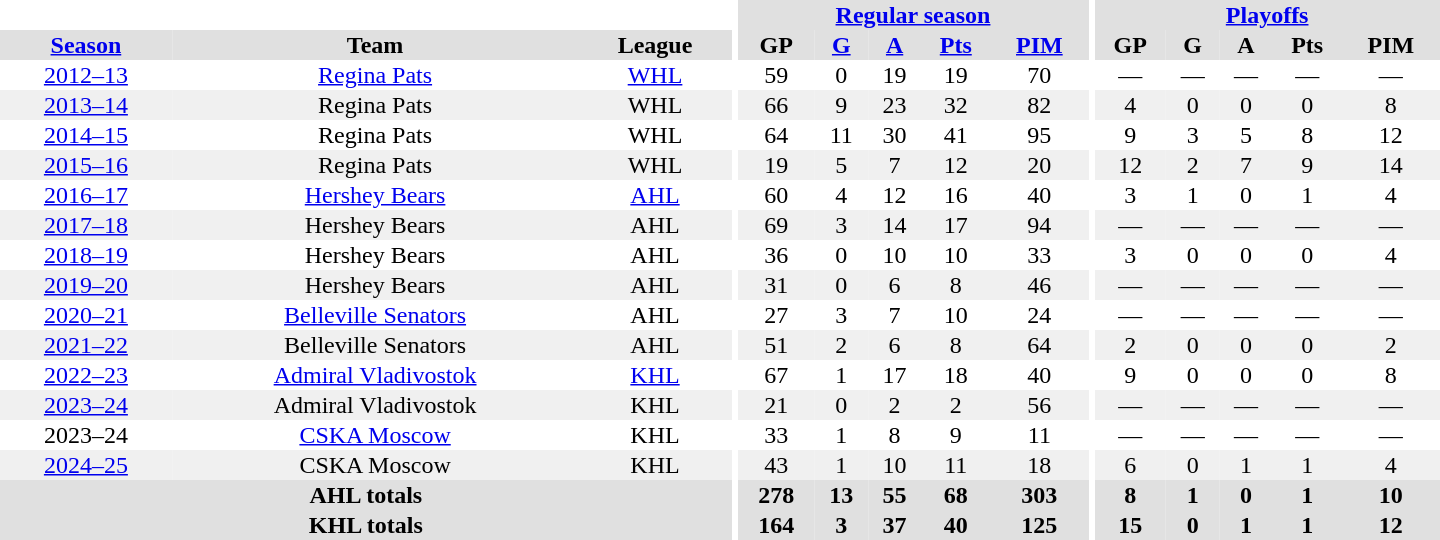<table border="0" cellpadding="1" cellspacing="0" style="text-align:center; width:60em">
<tr bgcolor="#e0e0e0">
<th colspan="3" bgcolor="#ffffff"></th>
<th rowspan="100" bgcolor="#ffffff"></th>
<th colspan="5"><a href='#'>Regular season</a></th>
<th rowspan="100" bgcolor="#ffffff"></th>
<th colspan="5"><a href='#'>Playoffs</a></th>
</tr>
<tr bgcolor="#e0e0e0">
<th><a href='#'>Season</a></th>
<th>Team</th>
<th>League</th>
<th>GP</th>
<th><a href='#'>G</a></th>
<th><a href='#'>A</a></th>
<th><a href='#'>Pts</a></th>
<th><a href='#'>PIM</a></th>
<th>GP</th>
<th>G</th>
<th>A</th>
<th>Pts</th>
<th>PIM</th>
</tr>
<tr>
<td><a href='#'>2012–13</a></td>
<td><a href='#'>Regina Pats</a></td>
<td><a href='#'>WHL</a></td>
<td>59</td>
<td>0</td>
<td>19</td>
<td>19</td>
<td>70</td>
<td>—</td>
<td>—</td>
<td>—</td>
<td>—</td>
<td>—</td>
</tr>
<tr bgcolor="#f0f0f0">
<td><a href='#'>2013–14</a></td>
<td>Regina Pats</td>
<td>WHL</td>
<td>66</td>
<td>9</td>
<td>23</td>
<td>32</td>
<td>82</td>
<td>4</td>
<td>0</td>
<td>0</td>
<td>0</td>
<td>8</td>
</tr>
<tr>
<td><a href='#'>2014–15</a></td>
<td>Regina Pats</td>
<td>WHL</td>
<td>64</td>
<td>11</td>
<td>30</td>
<td>41</td>
<td>95</td>
<td>9</td>
<td>3</td>
<td>5</td>
<td>8</td>
<td>12</td>
</tr>
<tr bgcolor="#f0f0f0">
<td><a href='#'>2015–16</a></td>
<td>Regina Pats</td>
<td>WHL</td>
<td>19</td>
<td>5</td>
<td>7</td>
<td>12</td>
<td>20</td>
<td>12</td>
<td>2</td>
<td>7</td>
<td>9</td>
<td>14</td>
</tr>
<tr>
<td><a href='#'>2016–17</a></td>
<td><a href='#'>Hershey Bears</a></td>
<td><a href='#'>AHL</a></td>
<td>60</td>
<td>4</td>
<td>12</td>
<td>16</td>
<td>40</td>
<td>3</td>
<td>1</td>
<td>0</td>
<td>1</td>
<td>4</td>
</tr>
<tr bgcolor="#f0f0f0">
<td><a href='#'>2017–18</a></td>
<td>Hershey Bears</td>
<td>AHL</td>
<td>69</td>
<td>3</td>
<td>14</td>
<td>17</td>
<td>94</td>
<td>—</td>
<td>—</td>
<td>—</td>
<td>—</td>
<td>—</td>
</tr>
<tr>
<td><a href='#'>2018–19</a></td>
<td>Hershey Bears</td>
<td>AHL</td>
<td>36</td>
<td>0</td>
<td>10</td>
<td>10</td>
<td>33</td>
<td>3</td>
<td>0</td>
<td>0</td>
<td>0</td>
<td>4</td>
</tr>
<tr bgcolor="#f0f0f0">
<td><a href='#'>2019–20</a></td>
<td>Hershey Bears</td>
<td>AHL</td>
<td>31</td>
<td>0</td>
<td>6</td>
<td>8</td>
<td>46</td>
<td>—</td>
<td>—</td>
<td>—</td>
<td>—</td>
<td>—</td>
</tr>
<tr>
<td><a href='#'>2020–21</a></td>
<td><a href='#'>Belleville Senators</a></td>
<td>AHL</td>
<td>27</td>
<td>3</td>
<td>7</td>
<td>10</td>
<td>24</td>
<td>—</td>
<td>—</td>
<td>—</td>
<td>—</td>
<td>—</td>
</tr>
<tr bgcolor="#f0f0f0">
<td><a href='#'>2021–22</a></td>
<td>Belleville Senators</td>
<td>AHL</td>
<td>51</td>
<td>2</td>
<td>6</td>
<td>8</td>
<td>64</td>
<td>2</td>
<td>0</td>
<td>0</td>
<td>0</td>
<td>2</td>
</tr>
<tr>
<td><a href='#'>2022–23</a></td>
<td><a href='#'>Admiral Vladivostok</a></td>
<td><a href='#'>KHL</a></td>
<td>67</td>
<td>1</td>
<td>17</td>
<td>18</td>
<td>40</td>
<td>9</td>
<td>0</td>
<td>0</td>
<td>0</td>
<td>8</td>
</tr>
<tr bgcolor="#f0f0f0">
<td><a href='#'>2023–24</a></td>
<td>Admiral Vladivostok</td>
<td>KHL</td>
<td>21</td>
<td>0</td>
<td>2</td>
<td>2</td>
<td>56</td>
<td>—</td>
<td>—</td>
<td>—</td>
<td>—</td>
<td>—</td>
</tr>
<tr>
<td>2023–24</td>
<td><a href='#'>CSKA Moscow</a></td>
<td>KHL</td>
<td>33</td>
<td>1</td>
<td>8</td>
<td>9</td>
<td>11</td>
<td>—</td>
<td>—</td>
<td>—</td>
<td>—</td>
<td>—</td>
</tr>
<tr bgcolor="#f0f0f0">
<td><a href='#'>2024–25</a></td>
<td>CSKA Moscow</td>
<td>KHL</td>
<td>43</td>
<td>1</td>
<td>10</td>
<td>11</td>
<td>18</td>
<td>6</td>
<td>0</td>
<td>1</td>
<td>1</td>
<td>4</td>
</tr>
<tr bgcolor="#e0e0e0">
<th colspan="3">AHL totals</th>
<th>278</th>
<th>13</th>
<th>55</th>
<th>68</th>
<th>303</th>
<th>8</th>
<th>1</th>
<th>0</th>
<th>1</th>
<th>10</th>
</tr>
<tr bgcolor="#e0e0e0">
<th colspan="3">KHL totals</th>
<th>164</th>
<th>3</th>
<th>37</th>
<th>40</th>
<th>125</th>
<th>15</th>
<th>0</th>
<th>1</th>
<th>1</th>
<th>12</th>
</tr>
</table>
